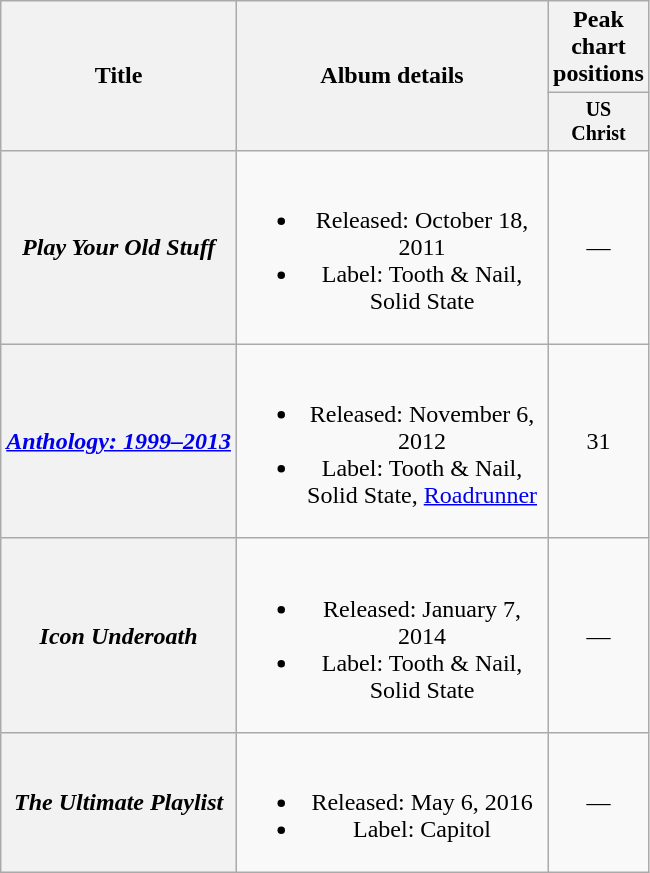<table class="wikitable plainrowheaders" style="text-align:center;">
<tr>
<th scope="col" rowspan="2">Title</th>
<th scope="col" rowspan="2" style="width:200px;">Album details</th>
<th scope="col" colspan="2">Peak chart positions</th>
</tr>
<tr style="font-size:smaller;">
<th scope="col" style="width:40px;">US<br>Christ<br></th>
</tr>
<tr>
<th scope="row"><em>Play Your Old Stuff</em></th>
<td><br><ul><li>Released: October 18, 2011</li><li>Label: Tooth & Nail, Solid State</li></ul></td>
<td>—</td>
</tr>
<tr>
<th scope="row"><em><a href='#'>Anthology: 1999–2013</a></em></th>
<td><br><ul><li>Released: November 6, 2012</li><li>Label: Tooth & Nail, Solid State, <a href='#'>Roadrunner</a></li></ul></td>
<td>31</td>
</tr>
<tr>
<th scope="row"><em>Icon Underoath</em></th>
<td><br><ul><li>Released: January 7, 2014</li><li>Label: Tooth & Nail, Solid State</li></ul></td>
<td>—</td>
</tr>
<tr>
<th scope="row"><em>The Ultimate Playlist</em></th>
<td><br><ul><li>Released: May 6, 2016</li><li>Label: Capitol</li></ul></td>
<td>—</td>
</tr>
</table>
